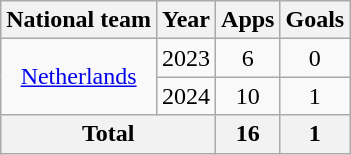<table class="wikitable" style="text-align:center">
<tr>
<th>National team</th>
<th>Year</th>
<th>Apps</th>
<th>Goals</th>
</tr>
<tr>
<td rowspan="2"><a href='#'>Netherlands</a></td>
<td>2023</td>
<td>6</td>
<td>0</td>
</tr>
<tr>
<td>2024</td>
<td>10</td>
<td>1</td>
</tr>
<tr>
<th colspan="2">Total</th>
<th>16</th>
<th>1</th>
</tr>
</table>
